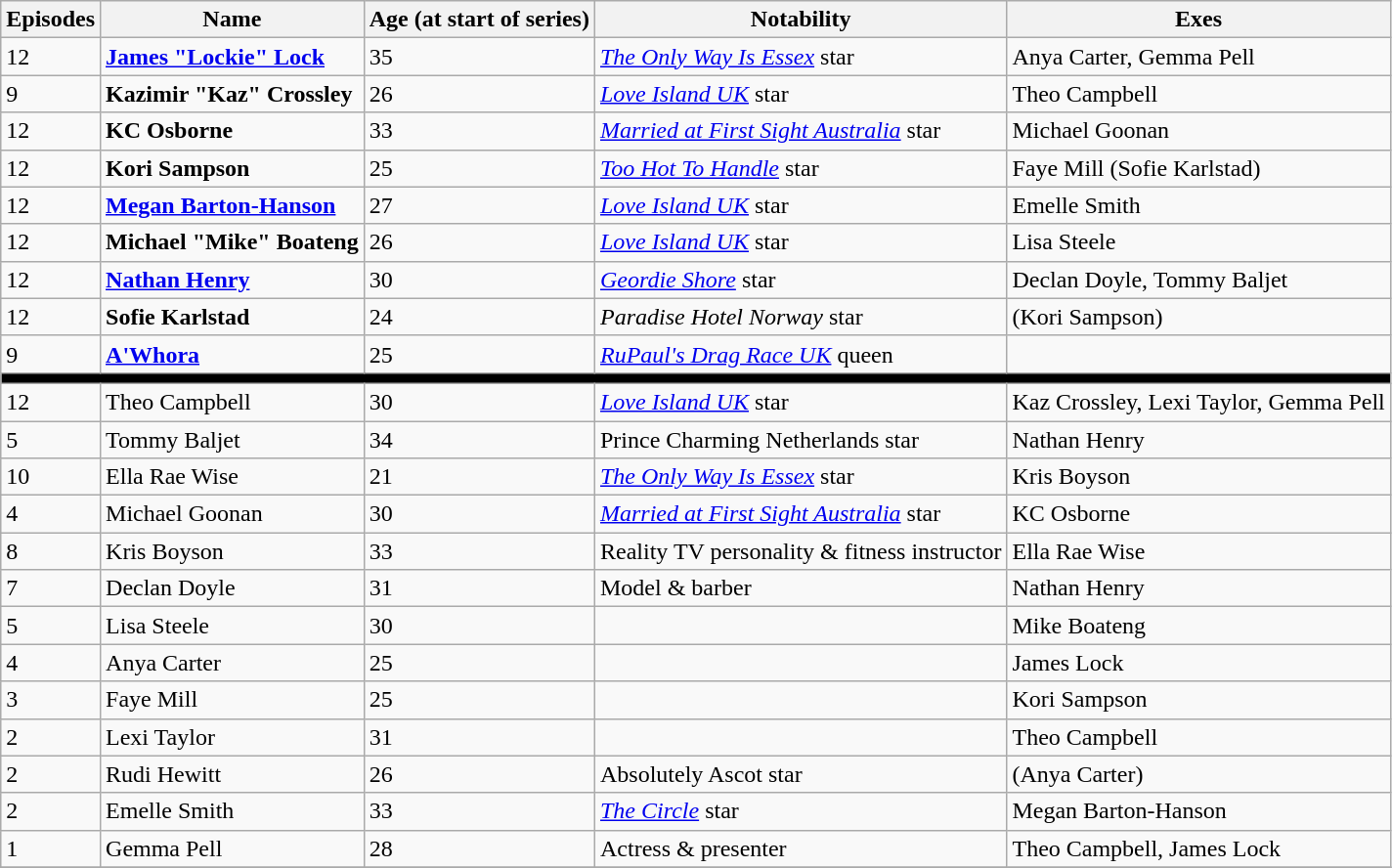<table class="wikitable sortable">
<tr>
<th>Episodes</th>
<th>Name</th>
<th>Age (at start of series)</th>
<th>Notability</th>
<th>Exes</th>
</tr>
<tr>
<td>12</td>
<td nowrap><strong><a href='#'>James "Lockie" Lock</a></strong></td>
<td>35</td>
<td><em><a href='#'>The Only Way Is Essex</a></em> star</td>
<td>Anya Carter, Gemma Pell</td>
</tr>
<tr>
<td>9</td>
<td><strong>Kazimir "Kaz" Crossley</strong></td>
<td>26</td>
<td><em><a href='#'>Love Island UK</a></em> star</td>
<td>Theo Campbell</td>
</tr>
<tr>
<td>12</td>
<td><strong>KC Osborne</strong></td>
<td>33</td>
<td><em><a href='#'>Married at First Sight Australia</a></em> star</td>
<td>Michael Goonan</td>
</tr>
<tr>
<td>12</td>
<td><strong>Kori Sampson</strong></td>
<td>25</td>
<td><em><a href='#'>Too Hot To Handle</a></em> star</td>
<td>Faye Mill (Sofie Karlstad)</td>
</tr>
<tr>
<td>12</td>
<td><strong><a href='#'>Megan Barton-Hanson</a></strong></td>
<td>27</td>
<td><em><a href='#'>Love Island UK</a></em> star</td>
<td>Emelle Smith</td>
</tr>
<tr>
<td>12</td>
<td><strong>Michael "Mike" Boateng</strong></td>
<td>26</td>
<td><em><a href='#'>Love Island UK</a></em> star</td>
<td>Lisa Steele</td>
</tr>
<tr>
<td>12</td>
<td nowrap><strong><a href='#'>Nathan Henry</a></strong></td>
<td>30</td>
<td><em><a href='#'>Geordie Shore</a></em> star</td>
<td>Declan Doyle, Tommy Baljet</td>
</tr>
<tr>
<td>12</td>
<td><strong>Sofie Karlstad</strong></td>
<td>24</td>
<td><em>Paradise Hotel Norway</em> star</td>
<td>(Kori Sampson)</td>
</tr>
<tr>
<td>9</td>
<td nowrap><strong><a href='#'>A'Whora</a></strong></td>
<td>25</td>
<td><em><a href='#'>RuPaul's Drag Race UK</a></em> queen</td>
<td></td>
</tr>
<tr>
<th style="background:#000;" colspan="6"></th>
</tr>
<tr>
<td>12</td>
<td>Theo Campbell</td>
<td>30</td>
<td><em><a href='#'>Love Island UK</a></em> star</td>
<td>Kaz Crossley, Lexi Taylor, Gemma Pell</td>
</tr>
<tr>
<td>5</td>
<td>Tommy Baljet</td>
<td>34</td>
<td>Prince Charming Netherlands star</td>
<td>Nathan Henry</td>
</tr>
<tr>
<td>10</td>
<td>Ella Rae Wise</td>
<td>21</td>
<td><em><a href='#'>The Only Way Is Essex</a></em> star</td>
<td>Kris Boyson</td>
</tr>
<tr>
<td>4</td>
<td>Michael Goonan</td>
<td>30</td>
<td><em><a href='#'>Married at First Sight Australia</a></em> star</td>
<td>KC Osborne</td>
</tr>
<tr>
<td>8</td>
<td>Kris Boyson</td>
<td>33</td>
<td>Reality TV personality & fitness instructor</td>
<td>Ella Rae Wise</td>
</tr>
<tr>
<td>7</td>
<td>Declan Doyle</td>
<td>31</td>
<td>Model & barber</td>
<td>Nathan Henry</td>
</tr>
<tr>
<td>5</td>
<td>Lisa Steele</td>
<td>30</td>
<td></td>
<td>Mike Boateng</td>
</tr>
<tr>
<td>4</td>
<td>Anya Carter</td>
<td>25</td>
<td></td>
<td>James Lock</td>
</tr>
<tr>
<td>3</td>
<td>Faye Mill</td>
<td>25</td>
<td></td>
<td>Kori Sampson</td>
</tr>
<tr>
<td>2</td>
<td>Lexi Taylor</td>
<td>31</td>
<td></td>
<td>Theo Campbell</td>
</tr>
<tr>
<td>2</td>
<td>Rudi Hewitt</td>
<td>26</td>
<td>Absolutely Ascot star</td>
<td>(Anya Carter)</td>
</tr>
<tr>
<td>2</td>
<td>Emelle Smith</td>
<td>33</td>
<td><em><a href='#'>The Circle</a></em> star</td>
<td>Megan Barton-Hanson</td>
</tr>
<tr>
<td>1</td>
<td>Gemma Pell</td>
<td>28</td>
<td>Actress & presenter</td>
<td>Theo Campbell, James Lock</td>
</tr>
<tr>
</tr>
</table>
